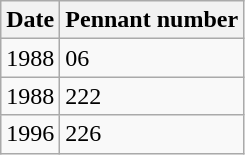<table class="wikitable">
<tr>
<th>Date</th>
<th>Pennant number</th>
</tr>
<tr>
<td>1988</td>
<td>06</td>
</tr>
<tr>
<td>1988</td>
<td>222</td>
</tr>
<tr>
<td>1996</td>
<td>226</td>
</tr>
</table>
